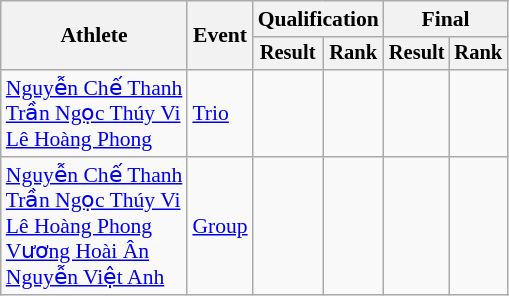<table class="wikitable" style="font-size:90%">
<tr>
<th rowspan=2>Athlete</th>
<th rowspan=2>Event</th>
<th colspan=2>Qualification</th>
<th colspan=2>Final</th>
</tr>
<tr style="font-size:95%">
<th>Result</th>
<th>Rank</th>
<th>Result</th>
<th>Rank</th>
</tr>
<tr align="center">
<td align=left><a href='#'>Nguyễn Chế Thanh</a><br><a href='#'>Trần Ngọc Thúy Vi</a><br><a href='#'>Lê Hoàng Phong</a></td>
<td align=left><a href='#'>Trio</a></td>
<td></td>
<td></td>
<td></td>
<td></td>
</tr>
<tr align="center">
<td align=left><a href='#'>Nguyễn Chế Thanh</a><br><a href='#'>Trần Ngọc Thúy Vi</a><br><a href='#'>Lê Hoàng Phong</a><br><a href='#'>Vương Hoài Ân</a><br> <a href='#'>Nguyễn Việt Anh</a></td>
<td align=left><a href='#'>Group</a></td>
<td></td>
<td></td>
<td></td>
<td></td>
</tr>
</table>
